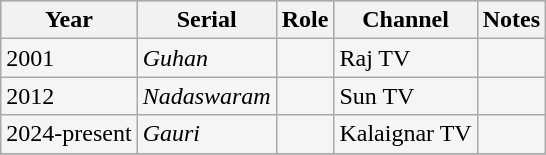<table class="wikitable sortable" style="background:#f5f5f5;">
<tr style="background:#B0C4DE;">
<th>Year</th>
<th>Serial</th>
<th>Role</th>
<th>Channel</th>
<th class=unsortable>Notes</th>
</tr>
<tr>
<td>2001</td>
<td><em>Guhan</em></td>
<td></td>
<td>Raj TV</td>
<td></td>
</tr>
<tr>
<td>2012</td>
<td><em>Nadaswaram</em></td>
<td></td>
<td>Sun TV</td>
<td></td>
</tr>
<tr>
<td>2024-present</td>
<td><em>Gauri</em></td>
<td></td>
<td>Kalaignar TV</td>
<td></td>
</tr>
<tr>
</tr>
</table>
